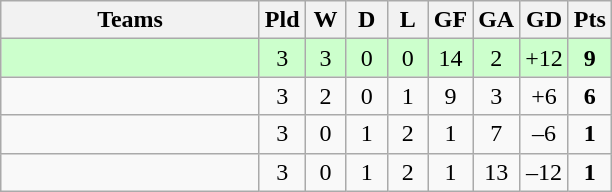<table class="wikitable" style="text-align: center;">
<tr>
<th width=165>Teams</th>
<th width=20>Pld</th>
<th width=20>W</th>
<th width=20>D</th>
<th width=20>L</th>
<th width=20>GF</th>
<th width=20>GA</th>
<th width=20>GD</th>
<th width=20>Pts</th>
</tr>
<tr align=center style="background:#ccffcc;">
<td style="text-align:left;"></td>
<td>3</td>
<td>3</td>
<td>0</td>
<td>0</td>
<td>14</td>
<td>2</td>
<td>+12</td>
<td><strong>9</strong></td>
</tr>
<tr align=center>
<td style="text-align:left;"></td>
<td>3</td>
<td>2</td>
<td>0</td>
<td>1</td>
<td>9</td>
<td>3</td>
<td>+6</td>
<td><strong>6</strong></td>
</tr>
<tr align=center>
<td style="text-align:left;"></td>
<td>3</td>
<td>0</td>
<td>1</td>
<td>2</td>
<td>1</td>
<td>7</td>
<td>–6</td>
<td><strong>1</strong></td>
</tr>
<tr align=center>
<td style="text-align:left;"></td>
<td>3</td>
<td>0</td>
<td>1</td>
<td>2</td>
<td>1</td>
<td>13</td>
<td>–12</td>
<td><strong>1</strong></td>
</tr>
</table>
